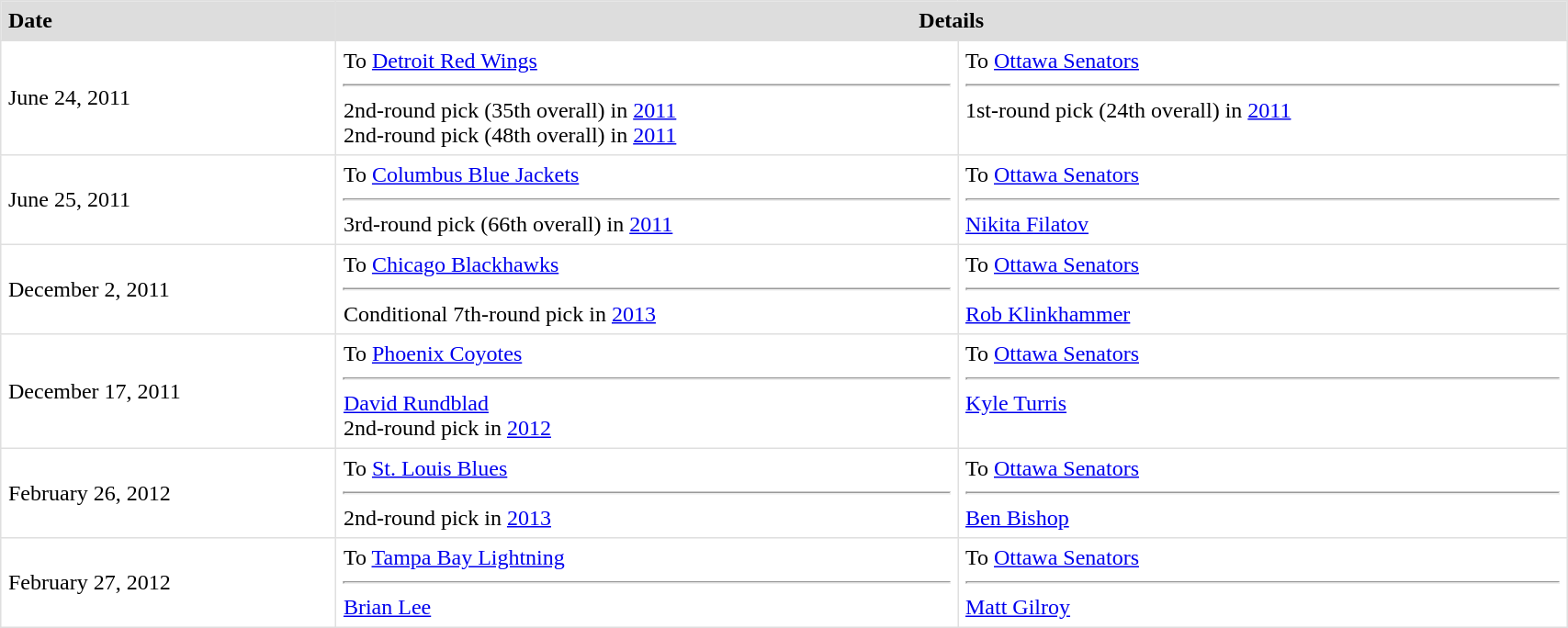<table border=1 style="border-collapse:collapse" bordercolor="#DFDFDF" cellpadding="5" width=90%>
<tr bgcolor="#dddddd">
<th style="text-align:left;">Date</th>
<th colspan="2">Details</th>
</tr>
<tr>
<td>June 24, 2011<br></td>
<td valign="top">To <a href='#'>Detroit Red Wings</a><hr>2nd-round pick (35th overall) in <a href='#'>2011</a><br>2nd-round pick (48th overall) in <a href='#'>2011</a></td>
<td valign="top">To <a href='#'>Ottawa Senators</a><hr>1st-round pick (24th overall) in <a href='#'>2011</a></td>
</tr>
<tr>
<td>June 25, 2011<br></td>
<td valign="top">To <a href='#'>Columbus Blue Jackets</a><hr>3rd-round pick (66th overall) in <a href='#'>2011</a></td>
<td valign="top">To <a href='#'>Ottawa Senators</a><hr><a href='#'>Nikita Filatov</a></td>
</tr>
<tr>
<td>December 2, 2011<br></td>
<td valign="top">To <a href='#'>Chicago Blackhawks</a><hr>Conditional 7th-round pick in <a href='#'>2013</a></td>
<td valign="top">To <a href='#'>Ottawa Senators</a><hr><a href='#'>Rob Klinkhammer</a></td>
</tr>
<tr>
<td>December 17, 2011<br></td>
<td valign="top">To <a href='#'>Phoenix Coyotes</a><hr><a href='#'>David Rundblad</a><br>2nd-round pick in <a href='#'>2012</a></td>
<td valign="top">To <a href='#'>Ottawa Senators</a><hr><a href='#'>Kyle Turris</a></td>
</tr>
<tr>
<td>February 26, 2012<br></td>
<td valign="top">To <a href='#'>St. Louis Blues</a><hr>2nd-round pick in <a href='#'>2013</a></td>
<td valign="top">To <a href='#'>Ottawa Senators</a><hr><a href='#'>Ben Bishop</a></td>
</tr>
<tr>
<td>February 27, 2012<br></td>
<td valign="top">To <a href='#'>Tampa Bay Lightning</a><hr><a href='#'>Brian Lee</a></td>
<td valign="top">To <a href='#'>Ottawa Senators</a><hr><a href='#'>Matt Gilroy</a></td>
</tr>
</table>
